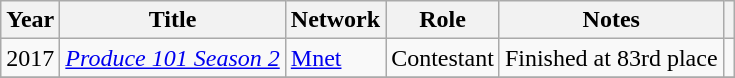<table class="wikitable sortable">
<tr>
<th>Year</th>
<th>Title</th>
<th>Network</th>
<th scope="col" class="unsortable">Role</th>
<th scope="col" class="unsortable">Notes</th>
<th scope="col" class="unsortable"></th>
</tr>
<tr>
<td>2017</td>
<td><a href='#'><em>Produce 101 Season 2</em></a></td>
<td><a href='#'>Mnet</a></td>
<td>Contestant</td>
<td>Finished at 83rd place</td>
<td style="text-align:center;"></td>
</tr>
<tr>
</tr>
</table>
